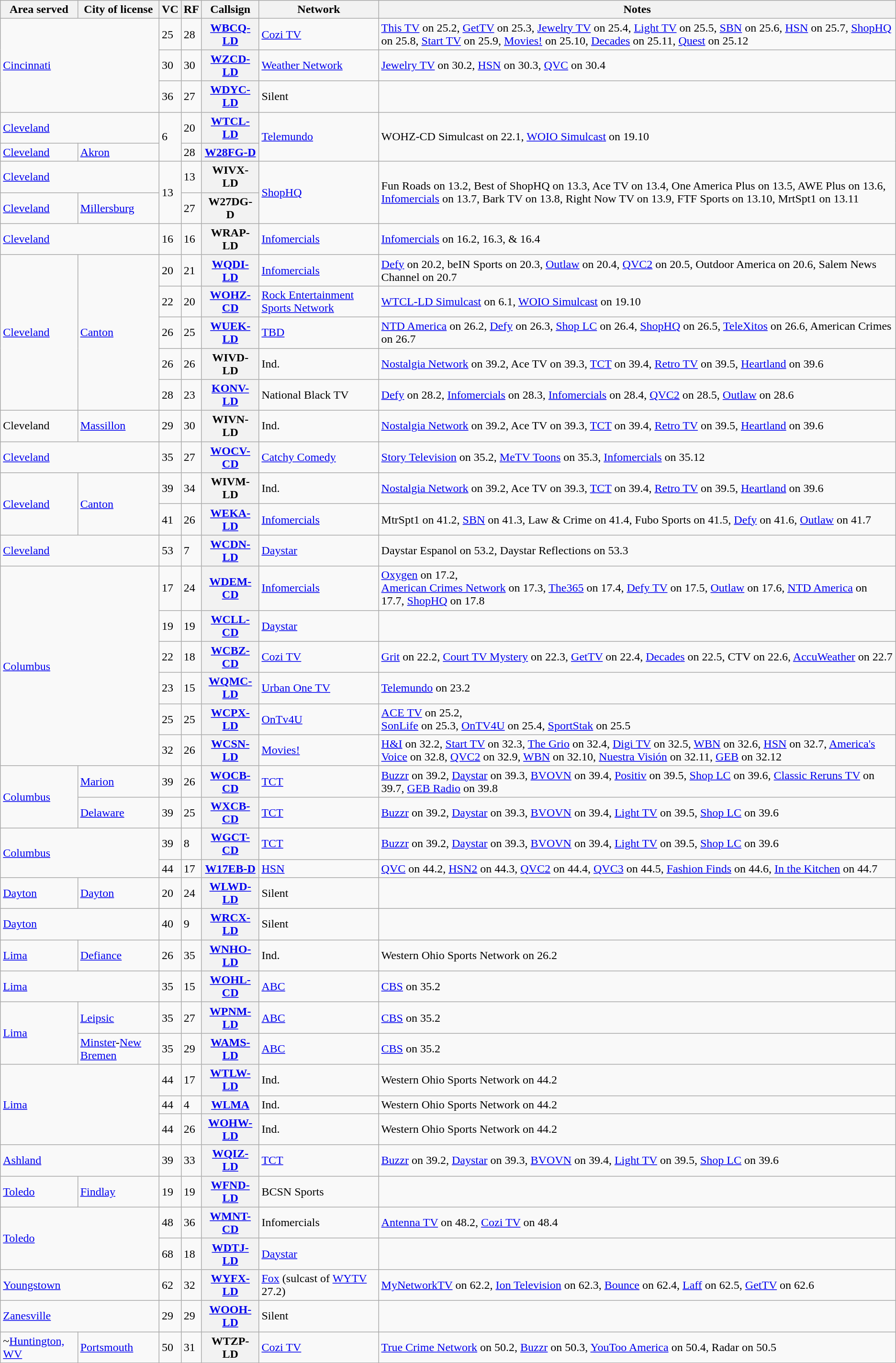<table class="sortable wikitable">
<tr>
<th>Area served</th>
<th>City of license</th>
<th>VC</th>
<th>RF</th>
<th>Callsign</th>
<th>Network</th>
<th class="unsortable">Notes</th>
</tr>
<tr>
<td colspan="2" rowspan="3"><a href='#'>Cincinnati</a></td>
<td>25</td>
<td>28</td>
<th scope="row"><a href='#'>WBCQ-LD</a></th>
<td><a href='#'>Cozi TV</a></td>
<td><a href='#'>This TV</a> on 25.2, <a href='#'>GetTV</a> on 25.3, <a href='#'>Jewelry TV</a> on 25.4, <a href='#'>Light TV</a> on 25.5, <a href='#'>SBN</a> on 25.6, <a href='#'>HSN</a> on 25.7, <a href='#'>ShopHQ</a> on 25.8, <a href='#'>Start TV</a> on 25.9, <a href='#'>Movies!</a> on 25.10, <a href='#'>Decades</a> on 25.11, <a href='#'>Quest</a> on 25.12</td>
</tr>
<tr>
<td>30</td>
<td>30</td>
<th scope="row"><a href='#'>WZCD-LD</a></th>
<td><a href='#'>Weather Network</a></td>
<td><a href='#'>Jewelry TV</a> on 30.2, <a href='#'>HSN</a> on 30.3, <a href='#'>QVC</a> on 30.4</td>
</tr>
<tr>
<td>36</td>
<td>27</td>
<th scope="row"><a href='#'>WDYC-LD</a></th>
<td>Silent</td>
<td></td>
</tr>
<tr>
<td colspan="2"><a href='#'>Cleveland</a></td>
<td rowspan="2">6</td>
<td>20</td>
<th scope="row"><a href='#'>WTCL-LD</a></th>
<td rowspan="2"><a href='#'>Telemundo</a></td>
<td rowspan="2">WOHZ-CD Simulcast on 22.1, <a href='#'>WOIO Simulcast</a> on 19.10</td>
</tr>
<tr>
<td><a href='#'>Cleveland</a></td>
<td><a href='#'>Akron</a></td>
<td>28</td>
<th scope="row"><a href='#'>W28FG-D</a></th>
</tr>
<tr>
<td colspan="2"><a href='#'>Cleveland</a></td>
<td rowspan="2">13</td>
<td>13</td>
<th scope="row">WIVX-LD</th>
<td rowspan="2"><a href='#'>ShopHQ</a></td>
<td rowspan="2">Fun Roads on 13.2, Best of ShopHQ on 13.3, Ace TV on 13.4, One America Plus on 13.5, AWE Plus on 13.6, <a href='#'>Infomercials</a> on 13.7, Bark TV on 13.8, Right Now TV on 13.9, FTF Sports on 13.10, MrtSpt1 on 13.11</td>
</tr>
<tr>
<td><a href='#'>Cleveland</a></td>
<td><a href='#'>Millersburg</a></td>
<td>27</td>
<th scope="row">W27DG-D</th>
</tr>
<tr>
<td colspan="2"><a href='#'>Cleveland</a></td>
<td>16</td>
<td>16</td>
<th scope="row">WRAP-LD</th>
<td><a href='#'>Infomercials</a></td>
<td><a href='#'>Infomercials</a> on 16.2, 16.3, & 16.4</td>
</tr>
<tr>
<td rowspan="5"><a href='#'>Cleveland</a></td>
<td rowspan="5"><a href='#'>Canton</a></td>
<td>20</td>
<td>21</td>
<th scope="row"><a href='#'>WQDI-LD</a></th>
<td><a href='#'>Infomercials</a></td>
<td><a href='#'>Defy</a> on 20.2, beIN Sports on 20.3, <a href='#'>Outlaw</a> on 20.4, <a href='#'>QVC2</a> on 20.5, Outdoor America on 20.6, Salem News Channel on 20.7</td>
</tr>
<tr>
<td>22</td>
<td>20</td>
<th scope="row"><a href='#'>WOHZ-CD</a></th>
<td><a href='#'>Rock Entertainment Sports Network</a></td>
<td><a href='#'>WTCL-LD Simulcast</a> on 6.1, <a href='#'>WOIO Simulcast</a> on 19.10</td>
</tr>
<tr>
<td>26</td>
<td>25</td>
<th scope="row"><a href='#'>WUEK-LD</a></th>
<td><a href='#'>TBD</a></td>
<td><a href='#'>NTD America</a> on 26.2, <a href='#'>Defy</a> on 26.3, <a href='#'>Shop LC</a> on 26.4, <a href='#'>ShopHQ</a> on 26.5, <a href='#'>TeleXitos</a> on 26.6, American Crimes on 26.7</td>
</tr>
<tr>
<td>26</td>
<td>26</td>
<th scope="row">WIVD-LD</th>
<td>Ind.</td>
<td><a href='#'>Nostalgia Network</a> on 39.2, Ace TV on 39.3, <a href='#'>TCT</a> on 39.4, <a href='#'>Retro TV</a> on 39.5, <a href='#'>Heartland</a> on 39.6</td>
</tr>
<tr>
<td>28</td>
<td>23</td>
<th scope="row"><a href='#'>KONV-LD</a></th>
<td>National Black TV</td>
<td><a href='#'>Defy</a> on 28.2, <a href='#'>Infomercials</a> on 28.3, <a href='#'>Infomercials</a> on 28.4, <a href='#'>QVC2</a> on 28.5, <a href='#'>Outlaw</a> on 28.6</td>
</tr>
<tr>
<td>Cleveland</td>
<td><a href='#'>Massillon</a></td>
<td>29</td>
<td>30</td>
<th scope="row">WIVN-LD</th>
<td>Ind.</td>
<td><a href='#'>Nostalgia Network</a> on 39.2, Ace TV on 39.3, <a href='#'>TCT</a> on 39.4, <a href='#'>Retro TV</a> on 39.5, <a href='#'>Heartland</a> on 39.6</td>
</tr>
<tr>
<td colspan="2"><a href='#'>Cleveland</a></td>
<td>35</td>
<td>27</td>
<th scope="row"><a href='#'>WOCV-CD</a></th>
<td><a href='#'>Catchy Comedy</a></td>
<td><a href='#'>Story Television</a> on 35.2, <a href='#'>MeTV Toons</a> on 35.3, <a href='#'>Infomercials</a> on 35.12</td>
</tr>
<tr>
<td rowspan="2"><a href='#'>Cleveland</a></td>
<td rowspan="2"><a href='#'>Canton</a></td>
<td>39</td>
<td>34</td>
<th scope="row">WIVM-LD</th>
<td>Ind.</td>
<td><a href='#'>Nostalgia Network</a> on 39.2, Ace TV on 39.3, <a href='#'>TCT</a> on 39.4, <a href='#'>Retro TV</a> on 39.5, <a href='#'>Heartland</a> on 39.6</td>
</tr>
<tr>
<td>41</td>
<td>26</td>
<th scope="row"><a href='#'>WEKA-LD</a></th>
<td><a href='#'>Infomercials</a></td>
<td>MtrSpt1 on 41.2, <a href='#'>SBN</a> on 41.3, Law & Crime on 41.4, Fubo Sports on 41.5, <a href='#'>Defy</a> on 41.6, <a href='#'>Outlaw</a> on 41.7</td>
</tr>
<tr>
<td colspan="2"><a href='#'>Cleveland</a></td>
<td>53</td>
<td>7</td>
<th scope="row"><a href='#'>WCDN-LD</a></th>
<td><a href='#'>Daystar</a></td>
<td>Daystar Espanol on 53.2, Daystar Reflections on 53.3</td>
</tr>
<tr>
<td colspan="2" rowspan="6"><a href='#'>Columbus</a></td>
<td>17</td>
<td>24</td>
<th scope="row"><a href='#'>WDEM-CD</a></th>
<td><a href='#'>Infomercials</a></td>
<td><a href='#'>Oxygen</a> on 17.2,<br><a href='#'>American Crimes Network</a> on 17.3,
<a href='#'>The365</a> on 17.4,
<a href='#'>Defy TV</a> on 17.5,
<a href='#'>Outlaw</a> on 17.6,
<a href='#'>NTD America</a> on 17.7,
<a href='#'>ShopHQ</a> on 17.8</td>
</tr>
<tr>
<td>19</td>
<td>19</td>
<th scope="row"><a href='#'>WCLL-CD</a></th>
<td><a href='#'>Daystar</a></td>
<td></td>
</tr>
<tr>
<td>22</td>
<td>18</td>
<th scope="row"><a href='#'>WCBZ-CD</a></th>
<td><a href='#'>Cozi TV</a></td>
<td><a href='#'>Grit</a> on 22.2, <a href='#'>Court TV Mystery</a> on 22.3, <a href='#'>GetTV</a> on 22.4, <a href='#'>Decades</a> on 22.5, CTV on 22.6, <a href='#'>AccuWeather</a> on 22.7</td>
</tr>
<tr>
<td>23</td>
<td>15</td>
<th scope="row"><a href='#'>WQMC-LD</a></th>
<td><a href='#'>Urban One TV</a></td>
<td><a href='#'>Telemundo</a> on 23.2</td>
</tr>
<tr>
<td>25</td>
<td>25</td>
<th scope="row"><a href='#'>WCPX-LD</a></th>
<td><a href='#'>OnTv4U</a></td>
<td><a href='#'>ACE TV</a> on 25.2,<br><a href='#'>SonLife</a> on 25.3,
<a href='#'>OnTV4U</a> on 25.4,
<a href='#'>SportStak</a> on 25.5</td>
</tr>
<tr>
<td>32</td>
<td>26</td>
<th scope="row"><a href='#'>WCSN-LD</a></th>
<td><a href='#'>Movies!</a></td>
<td><a href='#'>H&I</a> on 32.2, <a href='#'>Start TV</a> on 32.3, <a href='#'>The Grio</a> on 32.4, <a href='#'>Digi TV</a> on 32.5, <a href='#'>WBN</a> on 32.6, <a href='#'>HSN</a> on 32.7, <a href='#'>America's Voice</a> on 32.8, <a href='#'>QVC2</a> on 32.9, <a href='#'>WBN</a> on 32.10, <a href='#'>Nuestra Visión</a> on 32.11, <a href='#'>GEB</a> on 32.12</td>
</tr>
<tr>
<td colspan="1" rowspan="2"><a href='#'>Columbus</a></td>
<td><a href='#'>Marion</a></td>
<td>39</td>
<td>26</td>
<th scope="row"><a href='#'>WOCB-CD</a></th>
<td><a href='#'>TCT</a></td>
<td><a href='#'>Buzzr</a> on 39.2, <a href='#'>Daystar</a> on 39.3, <a href='#'>BVOVN</a> on 39.4, <a href='#'>Positiv</a> on 39.5, <a href='#'>Shop LC</a> on 39.6, <a href='#'>Classic Reruns TV</a> on 39.7, <a href='#'>GEB Radio</a> on 39.8</td>
</tr>
<tr>
<td><a href='#'>Delaware</a></td>
<td>39</td>
<td>25</td>
<th scope="row"><a href='#'>WXCB-CD</a></th>
<td><a href='#'>TCT</a></td>
<td><a href='#'>Buzzr</a> on 39.2, <a href='#'>Daystar</a> on 39.3, <a href='#'>BVOVN</a> on 39.4, <a href='#'>Light TV</a> on 39.5, <a href='#'>Shop LC</a> on 39.6</td>
</tr>
<tr>
<td colspan="2" rowspan="2"><a href='#'>Columbus</a></td>
<td>39</td>
<td>8</td>
<th scope="row"><a href='#'>WGCT-CD</a></th>
<td><a href='#'>TCT</a></td>
<td><a href='#'>Buzzr</a> on 39.2, <a href='#'>Daystar</a> on 39.3, <a href='#'>BVOVN</a> on 39.4, <a href='#'>Light TV</a> on 39.5, <a href='#'>Shop LC</a> on 39.6</td>
</tr>
<tr>
<td>44</td>
<td>17</td>
<th scope="row"><a href='#'>W17EB-D</a></th>
<td><a href='#'>HSN</a></td>
<td><a href='#'>QVC</a> on 44.2, <a href='#'>HSN2</a> on 44.3, <a href='#'>QVC2</a> on 44.4, <a href='#'>QVC3</a> on 44.5, <a href='#'>Fashion Finds</a> on 44.6, <a href='#'>In the Kitchen</a> on 44.7</td>
</tr>
<tr>
<td><a href='#'>Dayton</a></td>
<td><a href='#'>Dayton</a></td>
<td>20</td>
<td>24</td>
<th scope="row"><a href='#'>WLWD-LD</a></th>
<td>Silent</td>
<td></td>
</tr>
<tr>
<td colspan="2"><a href='#'>Dayton</a></td>
<td>40</td>
<td>9</td>
<th scope="row"><a href='#'>WRCX-LD</a></th>
<td>Silent</td>
<td></td>
</tr>
<tr>
<td><a href='#'>Lima</a></td>
<td><a href='#'>Defiance</a></td>
<td>26</td>
<td>35</td>
<th scope="row"><a href='#'>WNHO-LD</a></th>
<td>Ind.</td>
<td>Western Ohio Sports Network on 26.2</td>
</tr>
<tr>
<td colspan="2"><a href='#'>Lima</a></td>
<td>35</td>
<td>15</td>
<th scope="row"><a href='#'>WOHL-CD</a></th>
<td><a href='#'>ABC</a></td>
<td><a href='#'>CBS</a> on 35.2</td>
</tr>
<tr>
<td colspan="1" rowspan="2"><a href='#'>Lima</a></td>
<td><a href='#'>Leipsic</a></td>
<td>35</td>
<td>27</td>
<th scope="row"><a href='#'>WPNM-LD</a></th>
<td><a href='#'>ABC</a></td>
<td><a href='#'>CBS</a> on 35.2</td>
</tr>
<tr>
<td><a href='#'>Minster</a>-<a href='#'>New Bremen</a></td>
<td>35</td>
<td>29</td>
<th scope="row"><a href='#'>WAMS-LD</a></th>
<td><a href='#'>ABC</a></td>
<td><a href='#'>CBS</a> on 35.2</td>
</tr>
<tr>
<td colspan="2" rowspan="3"><a href='#'>Lima</a></td>
<td>44</td>
<td>17</td>
<th scope="row"><a href='#'>WTLW-LD</a></th>
<td>Ind.</td>
<td>Western Ohio Sports Network on 44.2</td>
</tr>
<tr>
<td>44</td>
<td>4</td>
<th scope="row"><a href='#'>WLMA</a></th>
<td>Ind.</td>
<td>Western Ohio Sports Network on 44.2</td>
</tr>
<tr>
<td>44</td>
<td>26</td>
<th scope="row"><a href='#'>WOHW-LD</a></th>
<td>Ind.</td>
<td>Western Ohio Sports Network on 44.2</td>
</tr>
<tr>
<td colspan="2"><a href='#'>Ashland</a></td>
<td>39</td>
<td>33</td>
<th scope="row"><a href='#'>WQIZ-LD</a></th>
<td><a href='#'>TCT</a></td>
<td><a href='#'>Buzzr</a> on 39.2, <a href='#'>Daystar</a> on 39.3, <a href='#'>BVOVN</a> on 39.4, <a href='#'>Light TV</a> on 39.5, <a href='#'>Shop LC</a> on 39.6</td>
</tr>
<tr>
<td><a href='#'>Toledo</a></td>
<td><a href='#'>Findlay</a></td>
<td>19</td>
<td>19</td>
<th scope="row"><a href='#'>WFND-LD</a></th>
<td>BCSN Sports</td>
<td></td>
</tr>
<tr>
<td colspan="2" rowspan="2"><a href='#'>Toledo</a></td>
<td>48</td>
<td>36</td>
<th scope="row"><a href='#'>WMNT-CD</a></th>
<td>Infomercials</td>
<td><a href='#'>Antenna TV</a> on 48.2, <a href='#'>Cozi TV</a> on 48.4</td>
</tr>
<tr>
<td>68</td>
<td>18</td>
<th scope="row"><a href='#'>WDTJ-LD</a></th>
<td><a href='#'>Daystar</a></td>
<td></td>
</tr>
<tr>
<td colspan="2"><a href='#'>Youngstown</a></td>
<td>62</td>
<td>32</td>
<th scope="row"><a href='#'>WYFX-LD</a></th>
<td><a href='#'>Fox</a> (sulcast of <a href='#'>WYTV</a> 27.2)</td>
<td><a href='#'>MyNetworkTV</a> on 62.2, <a href='#'>Ion Television</a> on 62.3, <a href='#'>Bounce</a> on 62.4, <a href='#'>Laff</a> on 62.5, <a href='#'>GetTV</a> on 62.6</td>
</tr>
<tr>
<td colspan="2"><a href='#'>Zanesville</a></td>
<td>29</td>
<td>29</td>
<th scope="row"><a href='#'>WOOH-LD</a></th>
<td>Silent</td>
<td></td>
</tr>
<tr>
<td>~<a href='#'>Huntington, WV</a></td>
<td><a href='#'>Portsmouth</a></td>
<td>50</td>
<td>31</td>
<th scope="row">WTZP-LD</th>
<td><a href='#'>Cozi TV</a></td>
<td><a href='#'>True Crime Network</a> on 50.2, <a href='#'>Buzzr</a> on 50.3, <a href='#'>YouToo America</a> on 50.4, Radar on 50.5</td>
</tr>
</table>
